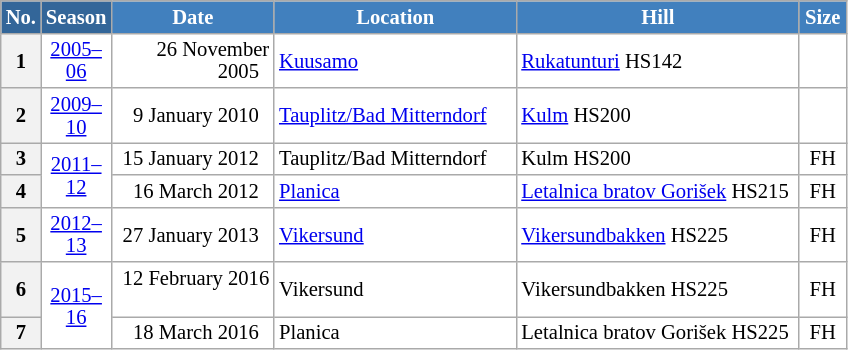<table class="wikitable sortable" style="font-size:86%; line-height:15px; text-align:left; border:grey solid 1px; border-collapse:collapse; background:#ffffff;">
<tr style="background:#efefef;">
<th style="background-color:#369; color:white; width:10px;">No.</th>
<th style="background-color:#369; color:white;  width:30px;">Season</th>
<th style="background-color:#4180be; color:white; width:102px;">Date</th>
<th style="background-color:#4180be; color:white; width:155px;">Location</th>
<th style="background-color:#4180be; color:white; width:182px;">Hill</th>
<th style="background-color:#4180be; color:white; width:25px;">Size</th>
</tr>
<tr>
<th scope=row style="text-align:center;">1</th>
<td align=center><a href='#'>2005–06</a></td>
<td align=right>26 November 2005  </td>
<td> <a href='#'>Kuusamo</a></td>
<td><a href='#'>Rukatunturi</a> HS142</td>
<td align=center></td>
</tr>
<tr>
<th scope=row style="text-align:center;">2</th>
<td align=center><a href='#'>2009–10</a></td>
<td align=right>9 January 2010  </td>
<td> <a href='#'>Tauplitz/Bad Mitterndorf</a></td>
<td><a href='#'>Kulm</a> HS200</td>
<td align=center></td>
</tr>
<tr>
<th scope=row style="text-align:center;">3</th>
<td align=center rowspan=2><a href='#'>2011–12</a></td>
<td align=right>15 January 2012  </td>
<td> Tauplitz/Bad Mitterndorf</td>
<td>Kulm HS200</td>
<td align=center>FH</td>
</tr>
<tr>
<th scope=row style="text-align:center;">4</th>
<td align=right>16 March 2012  </td>
<td> <a href='#'>Planica</a></td>
<td><a href='#'>Letalnica bratov Gorišek</a> HS215</td>
<td align=center>FH</td>
</tr>
<tr>
<th scope=row style="text-align:center;">5</th>
<td align=center><a href='#'>2012–13</a></td>
<td align=right>27 January 2013  </td>
<td> <a href='#'>Vikersund</a></td>
<td><a href='#'>Vikersundbakken</a> HS225</td>
<td align=center>FH</td>
</tr>
<tr>
<th scope=row style="text-align:center;">6</th>
<td align=center rowspan=2><a href='#'>2015–16</a></td>
<td align=right>12 February 2016  </td>
<td> Vikersund</td>
<td>Vikersundbakken HS225</td>
<td align=center>FH</td>
</tr>
<tr>
<th scope=row style="text-align:center;">7</th>
<td align=right>18 March 2016  </td>
<td> Planica</td>
<td>Letalnica bratov Gorišek HS225</td>
<td align=center>FH</td>
</tr>
</table>
